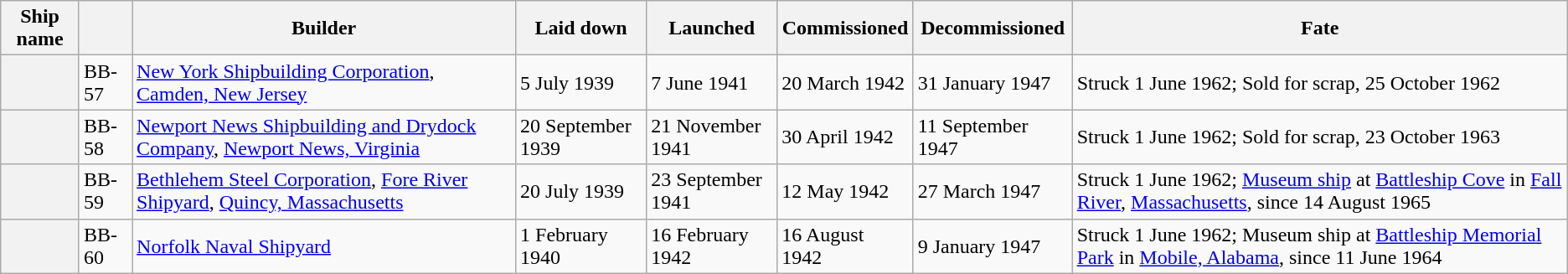<table class="sortable wikitable plainrowheaders">
<tr>
<th scope="col">Ship name</th>
<th scope="col"></th>
<th scope="col">Builder</th>
<th scope="col">Laid down</th>
<th scope="col">Launched</th>
<th scope="col">Commissioned</th>
<th scope="col">Decommissioned</th>
<th scope="col">Fate</th>
</tr>
<tr>
<th scope="row"></th>
<td>BB-57</td>
<td><a href='#'>New York Shipbuilding Corporation</a>, <a href='#'>Camden, New Jersey</a></td>
<td>5 July 1939</td>
<td>7 June 1941</td>
<td>20 March 1942</td>
<td>31 January 1947</td>
<td>Struck 1 June 1962; Sold for scrap, 25 October 1962</td>
</tr>
<tr>
<th scope="row"></th>
<td>BB-58</td>
<td><a href='#'>Newport News Shipbuilding and Drydock Company</a>, <a href='#'>Newport News, Virginia</a></td>
<td>20 September 1939</td>
<td>21 November 1941</td>
<td>30 April 1942</td>
<td>11 September 1947</td>
<td>Struck 1 June 1962; Sold for scrap, 23 October 1963</td>
</tr>
<tr>
<th scope="row"></th>
<td>BB-59</td>
<td><a href='#'>Bethlehem Steel Corporation</a>, <a href='#'>Fore River Shipyard</a>, <a href='#'>Quincy, Massachusetts</a></td>
<td>20 July 1939</td>
<td>23 September 1941</td>
<td>12 May 1942</td>
<td>27 March 1947</td>
<td>Struck 1 June 1962; <a href='#'>Museum ship</a> at <a href='#'>Battleship Cove</a> in <a href='#'>Fall River</a>, <a href='#'>Massachusetts</a>, since 14 August 1965</td>
</tr>
<tr>
<th scope="row"></th>
<td>BB-60</td>
<td><a href='#'>Norfolk Naval Shipyard</a></td>
<td>1 February 1940</td>
<td>16 February 1942</td>
<td>16 August 1942</td>
<td>9 January 1947</td>
<td>Struck 1 June 1962; Museum ship at <a href='#'>Battleship Memorial Park</a> in <a href='#'>Mobile, Alabama</a>, since 11 June 1964</td>
</tr>
</table>
